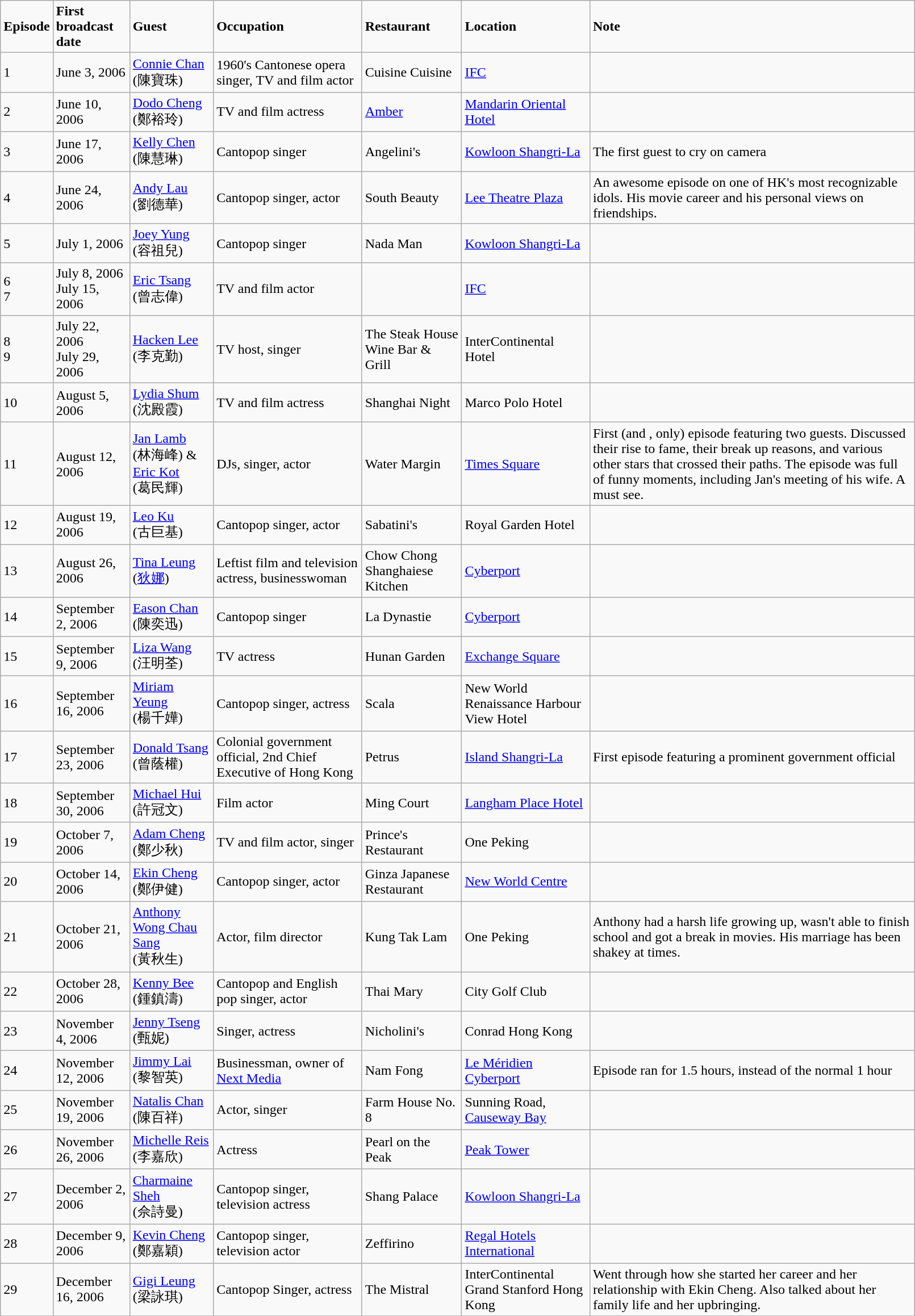<table class="wikitable" style="width:85%">
<tr>
<td><strong>Episode</strong></td>
<td><strong>First broadcast date</strong></td>
<td><strong>Guest</strong></td>
<td><strong>Occupation</strong></td>
<td><strong>Restaurant</strong></td>
<td><strong>Location</strong></td>
<td><strong>Note</strong></td>
</tr>
<tr>
<td>1</td>
<td>June 3, 2006</td>
<td><a href='#'>Connie Chan</a><br> (陳寶珠)</td>
<td>1960's Cantonese opera singer, TV and film actor</td>
<td>Cuisine Cuisine</td>
<td><a href='#'>IFC</a></td>
<td></td>
</tr>
<tr>
<td>2</td>
<td>June 10, 2006</td>
<td><a href='#'>Dodo Cheng</a><br> (鄭裕玲)</td>
<td>TV and film actress</td>
<td><a href='#'>Amber</a></td>
<td><a href='#'>Mandarin Oriental Hotel</a></td>
<td></td>
</tr>
<tr>
<td>3</td>
<td>June 17, 2006</td>
<td><a href='#'>Kelly Chen</a><br> (陳慧琳)</td>
<td>Cantopop singer</td>
<td>Angelini's</td>
<td><a href='#'>Kowloon Shangri-La</a></td>
<td>The first guest to cry on camera</td>
</tr>
<tr>
<td>4</td>
<td>June 24, 2006</td>
<td><a href='#'>Andy Lau</a><br> (劉德華)</td>
<td>Cantopop singer, actor</td>
<td>South Beauty</td>
<td><a href='#'>Lee Theatre Plaza</a></td>
<td>An awesome episode on one of HK's most recognizable idols.  His movie career and his personal views on friendships.</td>
</tr>
<tr>
<td>5</td>
<td>July 1, 2006</td>
<td><a href='#'>Joey Yung</a><br> (容祖兒)</td>
<td>Cantopop singer</td>
<td>Nada Man</td>
<td><a href='#'>Kowloon Shangri-La</a></td>
<td></td>
</tr>
<tr>
<td>6<br>7</td>
<td>July 8, 2006<br>July 15, 2006</td>
<td><a href='#'>Eric Tsang</a><br> (曾志偉)</td>
<td>TV and film actor</td>
<td></td>
<td><a href='#'>IFC</a></td>
<td></td>
</tr>
<tr>
<td>8<br>9</td>
<td>July 22, 2006<br>July 29, 2006</td>
<td><a href='#'>Hacken Lee</a><br> (李克勤)</td>
<td>TV host, singer</td>
<td>The Steak House Wine Bar & Grill</td>
<td>InterContinental Hotel</td>
<td></td>
</tr>
<tr>
<td>10</td>
<td>August 5, 2006</td>
<td><a href='#'>Lydia Shum</a><br> (沈殿霞)</td>
<td>TV and film actress</td>
<td>Shanghai Night</td>
<td>Marco Polo Hotel</td>
</tr>
<tr>
<td>11</td>
<td>August 12, 2006</td>
<td><a href='#'>Jan Lamb</a><br> (林海峰) &<br><a href='#'>Eric Kot</a><br> (葛民輝)</td>
<td>DJs, singer, actor</td>
<td>Water Margin</td>
<td><a href='#'>Times Square</a></td>
<td>First (and , only) episode featuring two guests.  Discussed their rise to fame, their break up reasons, and various other stars that crossed their paths.  The episode was full of funny moments, including Jan's meeting of his wife.  A must see.</td>
</tr>
<tr>
<td>12</td>
<td>August 19, 2006</td>
<td><a href='#'>Leo Ku</a><br> (古巨基)</td>
<td>Cantopop singer, actor</td>
<td>Sabatini's</td>
<td>Royal Garden Hotel</td>
<td></td>
</tr>
<tr>
<td>13</td>
<td>August 26, 2006</td>
<td><a href='#'>Tina Leung</a><br> (<a href='#'>狄娜</a>)</td>
<td>Leftist film and television actress, businesswoman</td>
<td>Chow Chong Shanghaiese Kitchen</td>
<td><a href='#'>Cyberport</a></td>
</tr>
<tr>
<td>14</td>
<td>September 2, 2006</td>
<td><a href='#'>Eason Chan</a><br> (陳奕迅)</td>
<td>Cantopop singer</td>
<td>La Dynastie</td>
<td><a href='#'>Cyberport</a></td>
<td></td>
</tr>
<tr>
<td>15</td>
<td>September 9, 2006</td>
<td><a href='#'>Liza Wang</a><br> (汪明荃)</td>
<td>TV actress</td>
<td>Hunan Garden</td>
<td><a href='#'>Exchange Square</a></td>
<td></td>
</tr>
<tr>
<td>16</td>
<td>September 16, 2006</td>
<td><a href='#'>Miriam Yeung</a><br> (楊千嬅)</td>
<td>Cantopop singer, actress</td>
<td>Scala</td>
<td>New World Renaissance Harbour View Hotel</td>
<td></td>
</tr>
<tr>
<td>17</td>
<td>September 23, 2006</td>
<td><a href='#'>Donald Tsang</a><br> (曾蔭權)</td>
<td>Colonial government official, 2nd Chief Executive of Hong Kong</td>
<td>Petrus</td>
<td><a href='#'>Island Shangri-La</a></td>
<td>First episode featuring a prominent government official</td>
</tr>
<tr>
<td>18</td>
<td>September 30, 2006</td>
<td><a href='#'>Michael Hui</a><br> (許冠文)</td>
<td>Film actor</td>
<td>Ming Court</td>
<td><a href='#'>Langham Place Hotel</a></td>
<td></td>
</tr>
<tr>
<td>19</td>
<td>October 7, 2006</td>
<td><a href='#'>Adam Cheng</a><br> (鄭少秋)</td>
<td>TV and film actor, singer</td>
<td>Prince's Restaurant</td>
<td>One Peking</td>
<td></td>
</tr>
<tr>
<td>20</td>
<td>October 14, 2006</td>
<td><a href='#'>Ekin Cheng</a><br> (鄭伊健)</td>
<td>Cantopop singer, actor</td>
<td>Ginza Japanese Restaurant</td>
<td><a href='#'>New World Centre</a></td>
<td></td>
</tr>
<tr>
<td>21</td>
<td>October 21, 2006</td>
<td><a href='#'>Anthony Wong Chau Sang</a><br> (黃秋生)</td>
<td>Actor, film director</td>
<td>Kung Tak Lam</td>
<td>One Peking</td>
<td>Anthony had a harsh life growing up, wasn't able to finish school and got a break in movies.  His marriage has been shakey at times.</td>
</tr>
<tr>
<td>22</td>
<td>October 28, 2006</td>
<td><a href='#'>Kenny Bee</a><br> (鍾鎮濤)</td>
<td>Cantopop and English pop singer, actor</td>
<td>Thai Mary</td>
<td>City Golf Club</td>
<td></td>
</tr>
<tr>
<td>23</td>
<td>November 4, 2006</td>
<td><a href='#'>Jenny Tseng</a><br> (甄妮)</td>
<td>Singer, actress</td>
<td>Nicholini's</td>
<td>Conrad Hong Kong</td>
<td></td>
</tr>
<tr>
<td>24</td>
<td>November 12, 2006</td>
<td><a href='#'>Jimmy Lai</a><br> (黎智英)</td>
<td>Businessman, owner of <a href='#'>Next Media</a></td>
<td>Nam Fong</td>
<td><a href='#'>Le Méridien Cyberport</a></td>
<td>Episode ran for 1.5 hours, instead of the normal 1 hour</td>
</tr>
<tr>
<td>25</td>
<td>November 19, 2006</td>
<td><a href='#'>Natalis Chan</a><br> (陳百祥)</td>
<td>Actor, singer</td>
<td>Farm House No. 8</td>
<td>Sunning Road, <a href='#'>Causeway Bay</a></td>
<td></td>
</tr>
<tr>
<td>26</td>
<td>November 26, 2006</td>
<td><a href='#'>Michelle Reis</a><br> (李嘉欣)</td>
<td>Actress</td>
<td>Pearl on the Peak</td>
<td><a href='#'>Peak Tower</a></td>
<td></td>
</tr>
<tr>
<td>27</td>
<td>December 2, 2006</td>
<td><a href='#'>Charmaine Sheh</a><br> (佘詩曼)</td>
<td>Cantopop singer, television actress</td>
<td>Shang Palace</td>
<td><a href='#'>Kowloon Shangri-La</a></td>
<td></td>
</tr>
<tr>
<td>28</td>
<td>December 9, 2006</td>
<td><a href='#'>Kevin Cheng</a><br> (鄭嘉穎)</td>
<td>Cantopop singer, television actor</td>
<td>Zeffirino</td>
<td><a href='#'>Regal Hotels International</a></td>
<td></td>
</tr>
<tr>
<td>29</td>
<td>December 16, 2006</td>
<td><a href='#'>Gigi Leung</a><br> (梁詠琪)</td>
<td>Cantopop Singer, actress</td>
<td>The Mistral</td>
<td>InterContinental Grand Stanford Hong Kong</td>
<td>Went through how she started her career and her relationship with Ekin Cheng.  Also talked about her family life and her upbringing.</td>
</tr>
<tr>
</tr>
</table>
